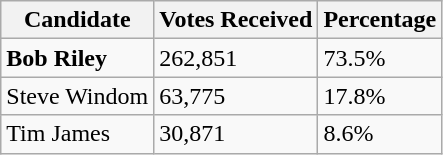<table class="wikitable">
<tr>
<th>Candidate</th>
<th>Votes Received</th>
<th>Percentage</th>
</tr>
<tr>
<td><strong>Bob Riley</strong></td>
<td>262,851</td>
<td>73.5%</td>
</tr>
<tr>
<td>Steve Windom</td>
<td>63,775</td>
<td>17.8%</td>
</tr>
<tr>
<td>Tim James</td>
<td>30,871</td>
<td>8.6%</td>
</tr>
</table>
